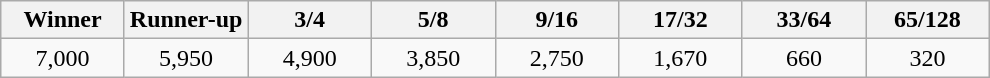<table class="wikitable" style="text-align:center">
<tr>
<th width="75">Winner</th>
<th width="75">Runner-up</th>
<th width="75">3/4</th>
<th width="75">5/8</th>
<th width="75">9/16</th>
<th width="75">17/32</th>
<th width="75">33/64</th>
<th width="75">65/128</th>
</tr>
<tr>
<td>7,000</td>
<td>5,950</td>
<td>4,900</td>
<td>3,850</td>
<td>2,750</td>
<td>1,670</td>
<td>660</td>
<td>320</td>
</tr>
</table>
